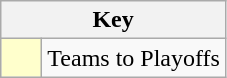<table class="wikitable" style="text-align: center;">
<tr>
<th colspan=2>Key</th>
</tr>
<tr>
<td style="background:#ffffcc; width:20px;"></td>
<td align=left>Teams to Playoffs</td>
</tr>
</table>
